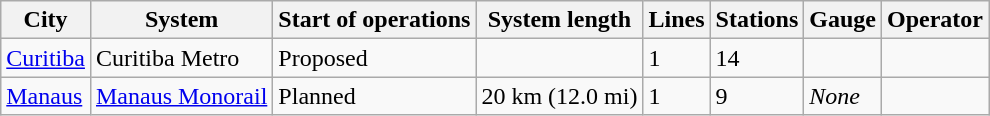<table class="wikitable sortable">
<tr>
<th>City</th>
<th>System</th>
<th>Start of operations</th>
<th>System length</th>
<th>Lines</th>
<th>Stations</th>
<th>Gauge</th>
<th>Operator</th>
</tr>
<tr>
<td><a href='#'>Curitiba</a></td>
<td>Curitiba Metro</td>
<td>Proposed</td>
<td></td>
<td>1</td>
<td>14</td>
<td></td>
<td></td>
</tr>
<tr>
<td><a href='#'>Manaus</a></td>
<td><a href='#'>Manaus Monorail</a></td>
<td>Planned</td>
<td>20 km (12.0 mi)</td>
<td>1</td>
<td>9</td>
<td><em>None</em></td>
<td></td>
</tr>
</table>
